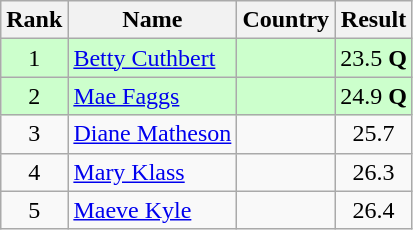<table class="wikitable" style="text-align:center">
<tr>
<th>Rank</th>
<th>Name</th>
<th>Country</th>
<th>Result</th>
</tr>
<tr bgcolor=ccffcc>
<td>1</td>
<td align="left"><a href='#'>Betty Cuthbert</a></td>
<td align="left"></td>
<td>23.5 <strong>Q</strong></td>
</tr>
<tr bgcolor=ccffcc>
<td>2</td>
<td align="left"><a href='#'>Mae Faggs</a></td>
<td align="left"></td>
<td>24.9 <strong>Q</strong></td>
</tr>
<tr>
<td>3</td>
<td align="left"><a href='#'>Diane Matheson</a></td>
<td align="left"></td>
<td>25.7</td>
</tr>
<tr>
<td>4</td>
<td align="left"><a href='#'>Mary Klass</a></td>
<td align="left"></td>
<td>26.3</td>
</tr>
<tr>
<td>5</td>
<td align="left"><a href='#'>Maeve Kyle</a></td>
<td align="left"></td>
<td>26.4</td>
</tr>
</table>
